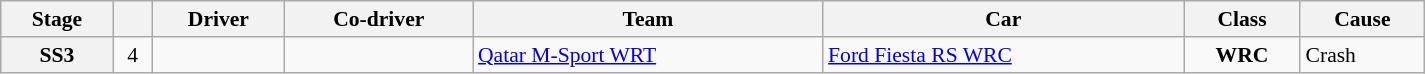<table class="wikitable" width=90% style="text-align: left; font-size: 90%; max-width: 950px;">
<tr>
<th>Stage</th>
<th></th>
<th>Driver</th>
<th>Co-driver</th>
<th>Team</th>
<th>Car</th>
<th>Class</th>
<th>Cause</th>
</tr>
<tr>
<th>SS3</th>
<td align="center">4</td>
<td> </td>
<td> </td>
<td> <a href='#'>Qatar M-Sport WRT</a></td>
<td><a href='#'>Ford Fiesta RS WRC</a></td>
<td align="center"><strong><span>WRC</span></strong></td>
<td>Crash</td>
</tr>
</table>
